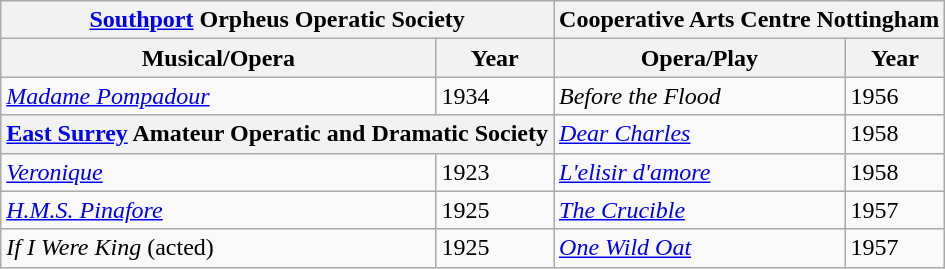<table class="wikitable">
<tr>
<th colspan="2"><a href='#'>Southport</a> Orpheus Operatic Society</th>
<th colspan="2">Cooperative Arts Centre Nottingham</th>
</tr>
<tr>
<th>Musical/Opera</th>
<th>Year</th>
<th>Opera/Play</th>
<th>Year</th>
</tr>
<tr>
<td><em><a href='#'>Madame Pompadour</a></em></td>
<td>1934</td>
<td><em>Before the Flood</em></td>
<td>1956</td>
</tr>
<tr>
<th colspan="2"><a href='#'>East Surrey</a> Amateur Operatic and Dramatic Society</th>
<td><em><a href='#'>Dear Charles</a></em></td>
<td>1958</td>
</tr>
<tr>
<td><em><a href='#'>Veronique</a></em></td>
<td>1923</td>
<td><em><a href='#'>L'elisir d'amore</a></em></td>
<td>1958</td>
</tr>
<tr>
<td><em><a href='#'>H.M.S. Pinafore</a></em></td>
<td>1925</td>
<td><em><a href='#'>The Crucible</a></em></td>
<td>1957</td>
</tr>
<tr>
<td><em>If I Were King</em> (acted)</td>
<td>1925</td>
<td><em><a href='#'>One Wild Oat</a></em></td>
<td>1957</td>
</tr>
</table>
